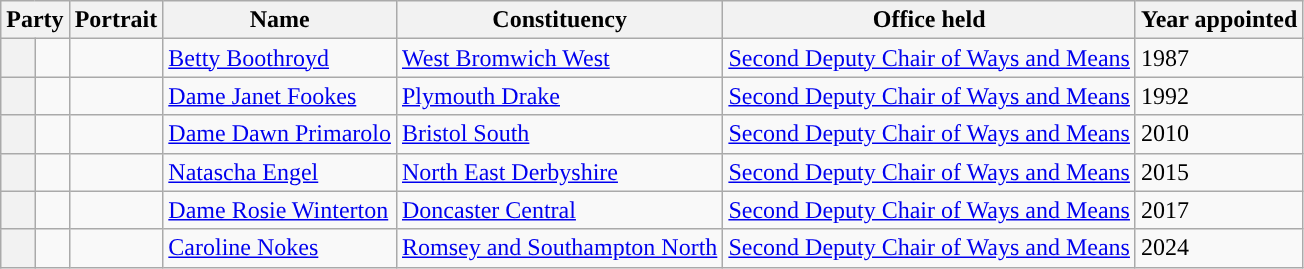<table class="wikitable sortable">
<tr>
<th colspan=2>Party</th>
<th>Portrait</th>
<th>Name</th>
<th>Constituency</th>
<th>Office held</th>
<th>Year appointed</th>
</tr>
<tr>
<th style="background-color: "></th>
<td></td>
<td></td>
<td><a href='#'>Betty Boothroyd</a></td>
<td><a href='#'>West Bromwich West</a></td>
<td><a href='#'>Second Deputy Chair of Ways and Means</a></td>
<td>1987</td>
</tr>
<tr>
<th style="background-color: "></th>
<td></td>
<td></td>
<td><a href='#'>Dame Janet Fookes</a></td>
<td><a href='#'>Plymouth Drake</a></td>
<td><a href='#'>Second Deputy Chair of Ways and Means</a></td>
<td>1992</td>
</tr>
<tr>
<th style="background-color: "></th>
<td></td>
<td></td>
<td><a href='#'>Dame Dawn Primarolo</a></td>
<td><a href='#'>Bristol South</a></td>
<td><a href='#'>Second Deputy Chair of Ways and Means</a></td>
<td>2010</td>
</tr>
<tr>
<th style="background-color: "></th>
<td></td>
<td></td>
<td><a href='#'>Natascha Engel</a></td>
<td><a href='#'>North East Derbyshire</a></td>
<td><a href='#'>Second Deputy Chair of Ways and Means</a></td>
<td>2015</td>
</tr>
<tr>
<th style="background-color: "></th>
<td></td>
<td></td>
<td><a href='#'>Dame Rosie Winterton</a></td>
<td><a href='#'>Doncaster Central</a></td>
<td><a href='#'>Second Deputy Chair of Ways and Means</a></td>
<td>2017</td>
</tr>
<tr>
<th style="background-color: "></th>
<td></td>
<td></td>
<td><a href='#'>Caroline Nokes</a></td>
<td><a href='#'>Romsey and Southampton North</a></td>
<td><a href='#'>Second Deputy Chair of Ways and Means</a></td>
<td>2024</td>
</tr>
</table>
